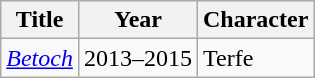<table class="wikitable">
<tr>
<th>Title</th>
<th>Year</th>
<th>Character</th>
</tr>
<tr>
<td><em><a href='#'>Betoch</a></em></td>
<td>2013–2015</td>
<td>Terfe</td>
</tr>
</table>
